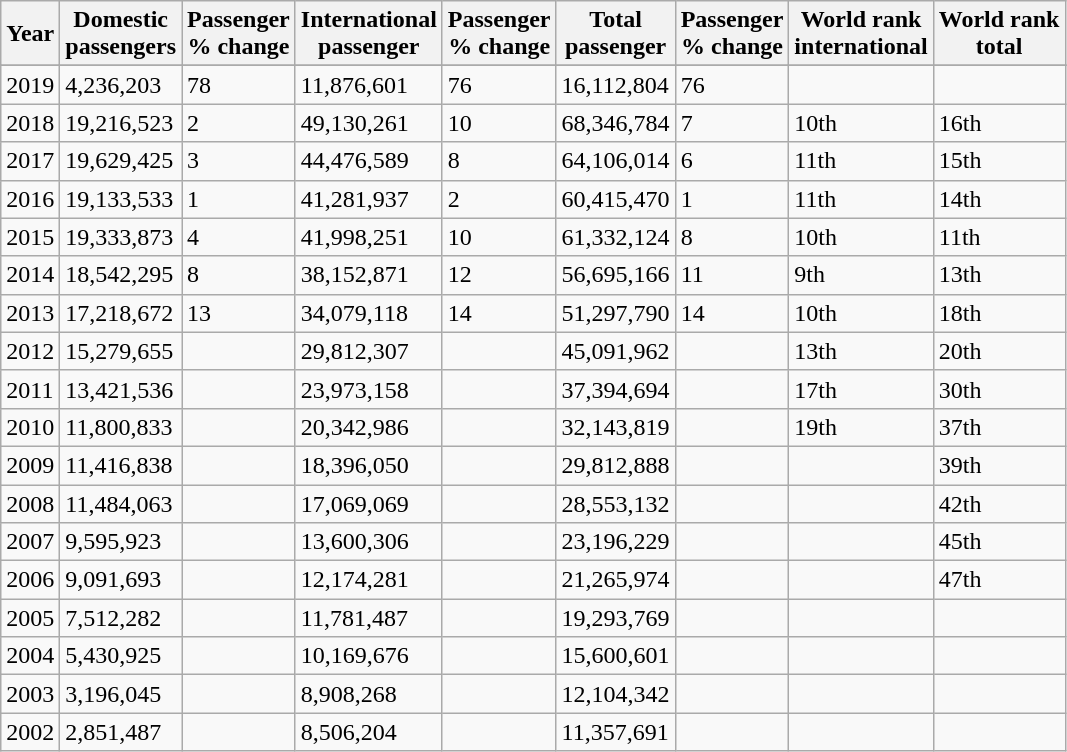<table class="wikitable sortable">
<tr>
<th>Year</th>
<th>Domestic<br> passengers</th>
<th>Passenger<br>% change</th>
<th>International<br> passenger</th>
<th>Passenger<br>% change</th>
<th>Total<br> passenger</th>
<th>Passenger<br>% change</th>
<th>World rank<br> international</th>
<th>World rank<br> total</th>
</tr>
<tr>
</tr>
<tr>
<td>2019</td>
<td>4,236,203</td>
<td>78</td>
<td>11,876,601</td>
<td>76</td>
<td>16,112,804</td>
<td>76</td>
<td></td>
<td></td>
</tr>
<tr>
<td>2018</td>
<td>19,216,523</td>
<td>2</td>
<td>49,130,261</td>
<td>10</td>
<td>68,346,784</td>
<td>7</td>
<td>10th</td>
<td>16th</td>
</tr>
<tr>
<td>2017</td>
<td>19,629,425</td>
<td>3</td>
<td>44,476,589</td>
<td>8</td>
<td>64,106,014</td>
<td>6</td>
<td>11th</td>
<td>15th</td>
</tr>
<tr>
<td>2016</td>
<td>19,133,533</td>
<td>1</td>
<td>41,281,937</td>
<td>2</td>
<td>60,415,470</td>
<td>1</td>
<td>11th</td>
<td>14th</td>
</tr>
<tr>
<td>2015</td>
<td>19,333,873</td>
<td>4</td>
<td>41,998,251</td>
<td>10</td>
<td>61,332,124</td>
<td>8</td>
<td>10th</td>
<td>11th</td>
</tr>
<tr>
<td>2014</td>
<td>18,542,295</td>
<td>8</td>
<td>38,152,871</td>
<td>12</td>
<td>56,695,166</td>
<td>11</td>
<td>9th</td>
<td>13th</td>
</tr>
<tr>
<td>2013</td>
<td>17,218,672</td>
<td>13</td>
<td>34,079,118</td>
<td>14</td>
<td>51,297,790</td>
<td>14</td>
<td>10th</td>
<td>18th</td>
</tr>
<tr>
<td>2012</td>
<td>15,279,655</td>
<td></td>
<td>29,812,307</td>
<td></td>
<td>45,091,962</td>
<td></td>
<td>13th</td>
<td>20th</td>
</tr>
<tr>
<td>2011</td>
<td>13,421,536</td>
<td></td>
<td>23,973,158</td>
<td></td>
<td>37,394,694</td>
<td></td>
<td>17th</td>
<td>30th</td>
</tr>
<tr>
<td>2010</td>
<td>11,800,833</td>
<td></td>
<td>20,342,986</td>
<td></td>
<td>32,143,819</td>
<td></td>
<td>19th</td>
<td>37th</td>
</tr>
<tr>
<td>2009</td>
<td>11,416,838</td>
<td></td>
<td>18,396,050</td>
<td></td>
<td>29,812,888</td>
<td></td>
<td></td>
<td>39th</td>
</tr>
<tr>
<td>2008</td>
<td>11,484,063</td>
<td></td>
<td>17,069,069</td>
<td></td>
<td>28,553,132</td>
<td></td>
<td></td>
<td>42th</td>
</tr>
<tr>
<td>2007</td>
<td>9,595,923</td>
<td></td>
<td>13,600,306</td>
<td></td>
<td>23,196,229</td>
<td></td>
<td></td>
<td>45th</td>
</tr>
<tr>
<td>2006</td>
<td>9,091,693</td>
<td></td>
<td>12,174,281</td>
<td></td>
<td>21,265,974</td>
<td></td>
<td></td>
<td>47th</td>
</tr>
<tr>
<td>2005</td>
<td>7,512,282</td>
<td></td>
<td>11,781,487</td>
<td></td>
<td>19,293,769</td>
<td></td>
<td></td>
<td></td>
</tr>
<tr>
<td>2004</td>
<td>5,430,925</td>
<td></td>
<td>10,169,676</td>
<td></td>
<td>15,600,601</td>
<td></td>
<td></td>
<td></td>
</tr>
<tr>
<td>2003</td>
<td>3,196,045</td>
<td></td>
<td>8,908,268</td>
<td></td>
<td>12,104,342</td>
<td></td>
<td></td>
<td></td>
</tr>
<tr>
<td>2002</td>
<td>2,851,487</td>
<td></td>
<td>8,506,204</td>
<td></td>
<td>11,357,691</td>
<td></td>
<td></td>
<td></td>
</tr>
</table>
